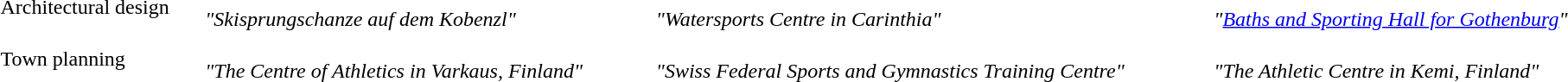<table style="width:100%" >
<tr>
<td>Architectural design</td>
<td><br><em>"Skisprungschanze auf dem Kobenzl"</em></td>
<td><br><em>"Watersports Centre in Carinthia"</em></td>
<td><br><em>"<a href='#'>Baths and Sporting Hall for Gothenburg</a>"</em></td>
</tr>
<tr>
<td>Town planning</td>
<td><br><em>"The Centre of Athletics in Varkaus, Finland"</em></td>
<td><br><em>"Swiss Federal Sports and Gymnastics Training Centre"</em></td>
<td><br><em>"The Athletic Centre in Kemi, Finland"</em></td>
</tr>
</table>
